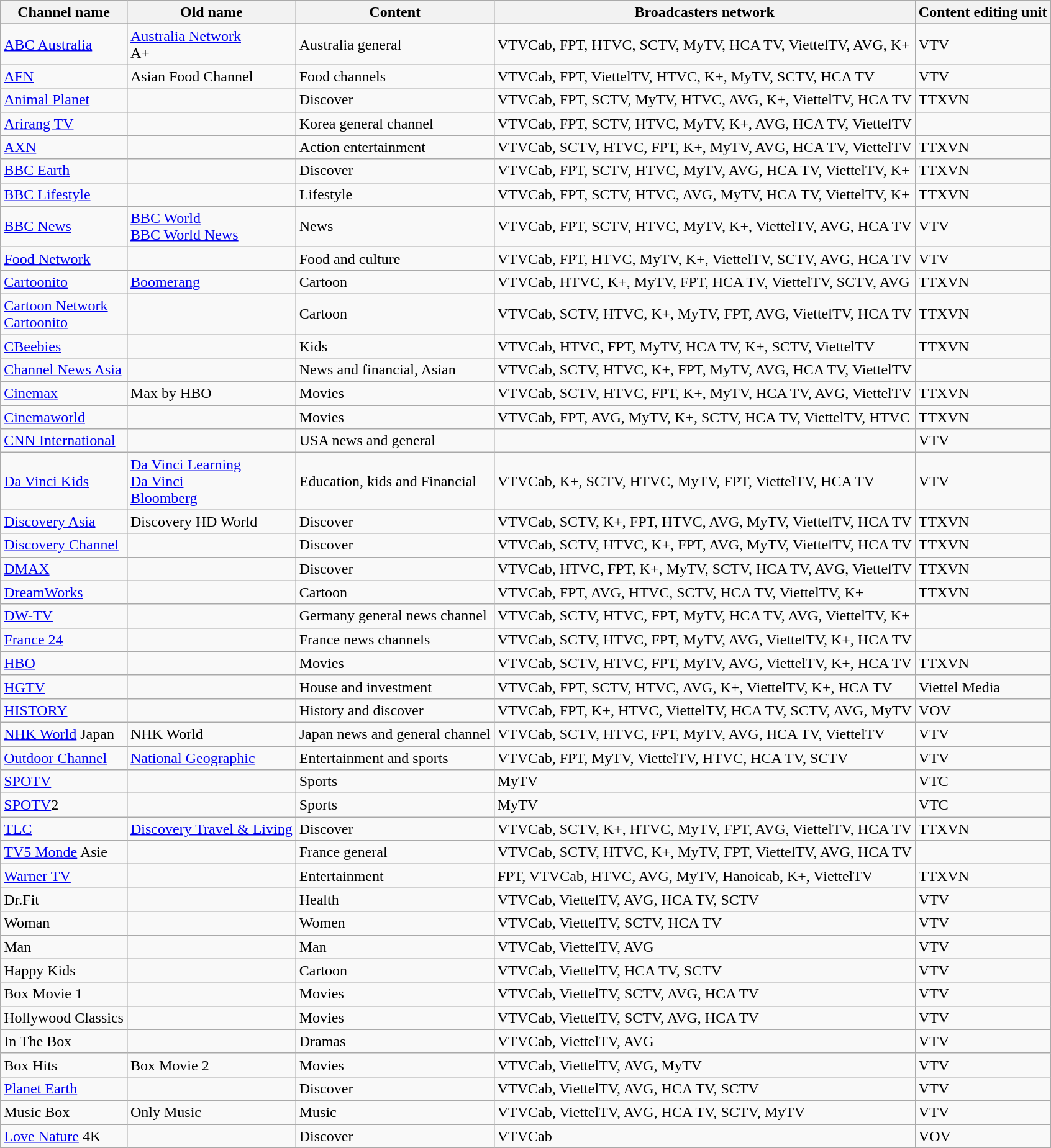<table class="wikitable sortable mw-collapsible">
<tr>
<th>Channel name</th>
<th>Old name</th>
<th>Content</th>
<th>Broadcasters network</th>
<th>Content editing unit</th>
</tr>
<tr>
</tr>
<tr>
<td><a href='#'>ABC Australia</a></td>
<td><a href='#'>Australia Network</a><br>A+</td>
<td>Australia general</td>
<td>VTVCab, FPT, HTVC, SCTV, MyTV, HCA TV, ViettelTV, AVG, K+</td>
<td>VTV</td>
</tr>
<tr>
<td><a href='#'>AFN</a></td>
<td>Asian Food Channel</td>
<td>Food channels</td>
<td>VTVCab, FPT, ViettelTV, HTVC, K+, MyTV, SCTV, HCA TV</td>
<td>VTV</td>
</tr>
<tr>
<td><a href='#'>Animal Planet</a></td>
<td></td>
<td>Discover</td>
<td>VTVCab, FPT, SCTV, MyTV, HTVC, AVG, K+, ViettelTV, HCA TV</td>
<td>TTXVN</td>
</tr>
<tr>
<td><a href='#'>Arirang TV</a></td>
<td></td>
<td>Korea general channel</td>
<td>VTVCab, FPT, SCTV, HTVC, MyTV, K+, AVG, HCA TV, ViettelTV</td>
<td></td>
</tr>
<tr>
<td><a href='#'>AXN</a></td>
<td></td>
<td>Action entertainment</td>
<td>VTVCab, SCTV, HTVC, FPT, K+, MyTV, AVG, HCA TV, ViettelTV</td>
<td>TTXVN</td>
</tr>
<tr>
<td><a href='#'>BBC Earth</a></td>
<td></td>
<td>Discover</td>
<td>VTVCab, FPT, SCTV, HTVC, MyTV, AVG, HCA TV, ViettelTV, K+</td>
<td>TTXVN</td>
</tr>
<tr>
<td><a href='#'>BBC Lifestyle</a></td>
<td></td>
<td>Lifestyle</td>
<td>VTVCab, FPT, SCTV, HTVC, AVG, MyTV, HCA TV, ViettelTV, K+</td>
<td>TTXVN</td>
</tr>
<tr>
<td><a href='#'>BBC News</a></td>
<td><a href='#'>BBC World</a> <br> <a href='#'>BBC World News</a></td>
<td>News</td>
<td rowspan="1">VTVCab, FPT, SCTV, HTVC, MyTV, K+, ViettelTV, AVG, HCA TV</td>
<td>VTV</td>
</tr>
<tr>
<td><a href='#'>Food Network</a></td>
<td></td>
<td>Food and culture</td>
<td>VTVCab, FPT, HTVC, MyTV, K+, ViettelTV, SCTV, AVG, HCA TV</td>
<td>VTV</td>
</tr>
<tr>
<td><a href='#'>Cartoonito</a></td>
<td><a href='#'>Boomerang</a></td>
<td>Cartoon</td>
<td>VTVCab, HTVC, K+, MyTV, FPT, HCA TV, ViettelTV, SCTV, AVG</td>
<td>TTXVN</td>
</tr>
<tr>
<td><a href='#'>Cartoon Network</a><br><a href='#'>Cartoonito</a></td>
<td></td>
<td>Cartoon</td>
<td>VTVCab, SCTV, HTVC, K+, MyTV, FPT, AVG, ViettelTV, HCA TV</td>
<td>TTXVN</td>
</tr>
<tr>
<td><a href='#'>CBeebies</a></td>
<td></td>
<td>Kids</td>
<td>VTVCab, HTVC, FPT, MyTV, HCA TV, K+, SCTV, ViettelTV</td>
<td>TTXVN</td>
</tr>
<tr>
<td><a href='#'>Channel News Asia</a></td>
<td></td>
<td>News and financial, Asian</td>
<td>VTVCab, SCTV, HTVC, K+, FPT, MyTV, AVG, HCA TV, ViettelTV</td>
<td></td>
</tr>
<tr>
<td><a href='#'>Cinemax</a></td>
<td>Max by HBO</td>
<td>Movies</td>
<td>VTVCab, SCTV, HTVC, FPT, K+, MyTV, HCA TV, AVG, ViettelTV</td>
<td>TTXVN</td>
</tr>
<tr>
<td><a href='#'>Cinemaworld</a></td>
<td></td>
<td>Movies</td>
<td>VTVCab, FPT, AVG, MyTV, K+, SCTV, HCA TV, ViettelTV, HTVC</td>
<td>TTXVN</td>
</tr>
<tr>
<td><a href='#'>CNN International</a></td>
<td></td>
<td>USA news and general</td>
<td></td>
<td>VTV</td>
</tr>
<tr>
<td><a href='#'>Da Vinci Kids</a></td>
<td><a href='#'>Da Vinci Learning</a> <br> <a href='#'>Da Vinci</a> <br> <a href='#'>Bloomberg</a></td>
<td>Education, kids and Financial</td>
<td>VTVCab, K+, SCTV, HTVC, MyTV, FPT, ViettelTV, HCA TV</td>
<td>VTV</td>
</tr>
<tr>
<td><a href='#'>Discovery Asia</a></td>
<td>Discovery HD World</td>
<td>Discover</td>
<td>VTVCab, SCTV, K+, FPT, HTVC, AVG, MyTV, ViettelTV, HCA TV</td>
<td>TTXVN</td>
</tr>
<tr>
<td><a href='#'>Discovery Channel</a></td>
<td></td>
<td>Discover</td>
<td>VTVCab, SCTV, HTVC, K+, FPT, AVG, MyTV, ViettelTV, HCA TV</td>
<td>TTXVN</td>
</tr>
<tr>
<td><a href='#'>DMAX</a></td>
<td></td>
<td>Discover</td>
<td>VTVCab, HTVC, FPT, K+, MyTV, SCTV, HCA TV, AVG, ViettelTV</td>
<td>TTXVN</td>
</tr>
<tr>
<td><a href='#'>DreamWorks</a></td>
<td></td>
<td>Cartoon</td>
<td>VTVCab, FPT, AVG, HTVC, SCTV, HCA TV, ViettelTV, K+</td>
<td>TTXVN</td>
</tr>
<tr>
<td><a href='#'>DW-TV</a></td>
<td></td>
<td>Germany general news channel</td>
<td>VTVCab, SCTV, HTVC, FPT, MyTV, HCA TV, AVG, ViettelTV, K+</td>
<td></td>
</tr>
<tr>
<td><a href='#'>France 24</a></td>
<td></td>
<td>France news channels</td>
<td>VTVCab, SCTV, HTVC, FPT, MyTV, AVG, ViettelTV, K+, HCA TV</td>
<td></td>
</tr>
<tr>
<td><a href='#'>HBO</a></td>
<td></td>
<td>Movies</td>
<td>VTVCab, SCTV, HTVC, FPT, MyTV, AVG, ViettelTV, K+, HCA TV</td>
<td>TTXVN</td>
</tr>
<tr>
<td><a href='#'>HGTV</a></td>
<td></td>
<td>House and investment</td>
<td>VTVCab, FPT, SCTV, HTVC, AVG, K+, ViettelTV, K+, HCA TV</td>
<td>Viettel Media</td>
</tr>
<tr>
<td><a href='#'>HISTORY</a></td>
<td></td>
<td>History and discover</td>
<td>VTVCab, FPT, K+, HTVC, ViettelTV, HCA TV, SCTV, AVG, MyTV</td>
<td>VOV</td>
</tr>
<tr>
<td><a href='#'>NHK World</a> Japan</td>
<td>NHK World</td>
<td>Japan news and general channel</td>
<td>VTVCab, SCTV, HTVC, FPT, MyTV, AVG, HCA TV, ViettelTV</td>
<td>VTV</td>
</tr>
<tr>
<td><a href='#'>Outdoor Channel</a></td>
<td><a href='#'>National Geographic</a></td>
<td>Entertainment and sports</td>
<td>VTVCab, FPT, MyTV, ViettelTV, HTVC, HCA TV, SCTV</td>
<td>VTV</td>
</tr>
<tr>
<td><a href='#'>SPOTV</a></td>
<td></td>
<td>Sports</td>
<td>MyTV</td>
<td>VTC</td>
</tr>
<tr>
<td><a href='#'>SPOTV</a>2</td>
<td></td>
<td>Sports</td>
<td>MyTV</td>
<td>VTC</td>
</tr>
<tr>
<td><a href='#'>TLC</a></td>
<td><a href='#'>Discovery Travel & Living</a></td>
<td>Discover</td>
<td>VTVCab, SCTV, K+, HTVC, MyTV, FPT, AVG, ViettelTV, HCA TV</td>
<td>TTXVN</td>
</tr>
<tr>
<td><a href='#'>TV5 Monde</a> Asie</td>
<td></td>
<td>France general</td>
<td>VTVCab, SCTV, HTVC, K+, MyTV, FPT,  ViettelTV, AVG, HCA TV</td>
<td></td>
</tr>
<tr>
<td><a href='#'>Warner TV</a></td>
<td></td>
<td>Entertainment</td>
<td>FPT, VTVCab, HTVC, AVG, MyTV, Hanoicab, K+, ViettelTV</td>
<td>TTXVN</td>
</tr>
<tr>
<td>Dr.Fit</td>
<td></td>
<td>Health</td>
<td>VTVCab, ViettelTV, AVG, HCA TV, SCTV</td>
<td>VTV</td>
</tr>
<tr>
<td>Woman</td>
<td></td>
<td>Women</td>
<td>VTVCab, ViettelTV, SCTV, HCA TV</td>
<td>VTV</td>
</tr>
<tr>
<td>Man</td>
<td></td>
<td>Man</td>
<td>VTVCab, ViettelTV, AVG</td>
<td>VTV</td>
</tr>
<tr>
<td>Happy Kids</td>
<td></td>
<td>Cartoon</td>
<td>VTVCab, ViettelTV, HCA TV, SCTV</td>
<td>VTV</td>
</tr>
<tr>
<td>Box Movie 1</td>
<td></td>
<td>Movies</td>
<td>VTVCab, ViettelTV, SCTV, AVG, HCA TV</td>
<td>VTV</td>
</tr>
<tr>
<td>Hollywood Classics</td>
<td></td>
<td>Movies</td>
<td>VTVCab, ViettelTV, SCTV, AVG, HCA TV</td>
<td>VTV</td>
</tr>
<tr>
<td>In The Box</td>
<td></td>
<td>Dramas</td>
<td>VTVCab, ViettelTV, AVG</td>
<td>VTV</td>
</tr>
<tr>
<td>Box Hits</td>
<td>Box Movie 2</td>
<td>Movies</td>
<td>VTVCab, ViettelTV, AVG, MyTV</td>
<td>VTV</td>
</tr>
<tr>
<td><a href='#'>Planet Earth</a></td>
<td></td>
<td>Discover</td>
<td>VTVCab, ViettelTV, AVG, HCA TV, SCTV</td>
<td>VTV</td>
</tr>
<tr>
<td>Music Box</td>
<td>Only Music</td>
<td>Music</td>
<td>VTVCab, ViettelTV, AVG, HCA TV, SCTV, MyTV</td>
<td>VTV</td>
</tr>
<tr>
<td><a href='#'>Love Nature</a> 4K</td>
<td></td>
<td>Discover</td>
<td>VTVCab</td>
<td>VOV</td>
</tr>
</table>
